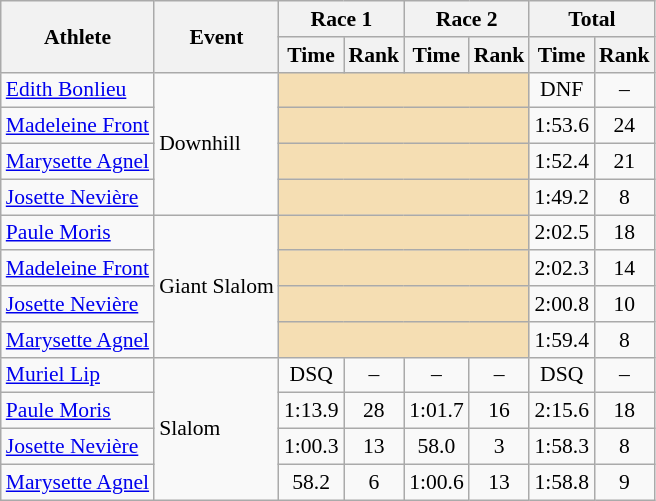<table class="wikitable" style="font-size:90%">
<tr>
<th rowspan="2">Athlete</th>
<th rowspan="2">Event</th>
<th colspan="2">Race 1</th>
<th colspan="2">Race 2</th>
<th colspan="2">Total</th>
</tr>
<tr>
<th>Time</th>
<th>Rank</th>
<th>Time</th>
<th>Rank</th>
<th>Time</th>
<th>Rank</th>
</tr>
<tr>
<td><a href='#'>Edith Bonlieu</a></td>
<td rowspan="4">Downhill</td>
<td colspan="4" bgcolor="wheat"></td>
<td align="center">DNF</td>
<td align="center">–</td>
</tr>
<tr>
<td><a href='#'>Madeleine Front</a></td>
<td colspan="4" bgcolor="wheat"></td>
<td align="center">1:53.6</td>
<td align="center">24</td>
</tr>
<tr>
<td><a href='#'>Marysette Agnel</a></td>
<td colspan="4" bgcolor="wheat"></td>
<td align="center">1:52.4</td>
<td align="center">21</td>
</tr>
<tr>
<td><a href='#'>Josette Nevière</a></td>
<td colspan="4" bgcolor="wheat"></td>
<td align="center">1:49.2</td>
<td align="center">8</td>
</tr>
<tr>
<td><a href='#'>Paule Moris</a></td>
<td rowspan="4">Giant Slalom</td>
<td colspan="4" bgcolor="wheat"></td>
<td align="center">2:02.5</td>
<td align="center">18</td>
</tr>
<tr>
<td><a href='#'>Madeleine Front</a></td>
<td colspan="4" bgcolor="wheat"></td>
<td align="center">2:02.3</td>
<td align="center">14</td>
</tr>
<tr>
<td><a href='#'>Josette Nevière</a></td>
<td colspan="4" bgcolor="wheat"></td>
<td align="center">2:00.8</td>
<td align="center">10</td>
</tr>
<tr>
<td><a href='#'>Marysette Agnel</a></td>
<td colspan="4" bgcolor="wheat"></td>
<td align="center">1:59.4</td>
<td align="center">8</td>
</tr>
<tr>
<td><a href='#'>Muriel Lip</a></td>
<td rowspan="4">Slalom</td>
<td align="center">DSQ</td>
<td align="center">–</td>
<td align="center">–</td>
<td align="center">–</td>
<td align="center">DSQ</td>
<td align="center">–</td>
</tr>
<tr>
<td><a href='#'>Paule Moris</a></td>
<td align="center">1:13.9</td>
<td align="center">28</td>
<td align="center">1:01.7</td>
<td align="center">16</td>
<td align="center">2:15.6</td>
<td align="center">18</td>
</tr>
<tr>
<td><a href='#'>Josette Nevière</a></td>
<td align="center">1:00.3</td>
<td align="center">13</td>
<td align="center">58.0</td>
<td align="center">3</td>
<td align="center">1:58.3</td>
<td align="center">8</td>
</tr>
<tr>
<td><a href='#'>Marysette Agnel</a></td>
<td align="center">58.2</td>
<td align="center">6</td>
<td align="center">1:00.6</td>
<td align="center">13</td>
<td align="center">1:58.8</td>
<td align="center">9</td>
</tr>
</table>
